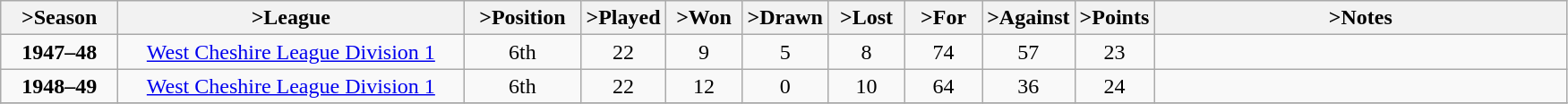<table class="wikitable" style="text-align: center">
<tr>
<th <col width="80px">>Season</th>
<th <col width="250px">>League</th>
<th <col width="80px">>Position</th>
<th <col width="50px">>Played</th>
<th <col width="50px">>Won</th>
<th <col width="50px">>Drawn</th>
<th <col width="50px">>Lost</th>
<th <col width="50px">>For</th>
<th <col width="50px">>Against</th>
<th <col width="50px">>Points</th>
<th <col width="300px">>Notes</th>
</tr>
<tr>
<td><strong>1947–48</strong></td>
<td><a href='#'>West Cheshire League Division 1</a></td>
<td>6th</td>
<td>22</td>
<td>9</td>
<td>5</td>
<td>8</td>
<td>74</td>
<td>57</td>
<td>23</td>
<td></td>
</tr>
<tr>
<td><strong>1948–49</strong></td>
<td><a href='#'>West Cheshire League Division 1</a></td>
<td>6th</td>
<td>22</td>
<td>12</td>
<td>0</td>
<td>10</td>
<td>64</td>
<td>36</td>
<td>24</td>
<td></td>
</tr>
<tr>
</tr>
</table>
